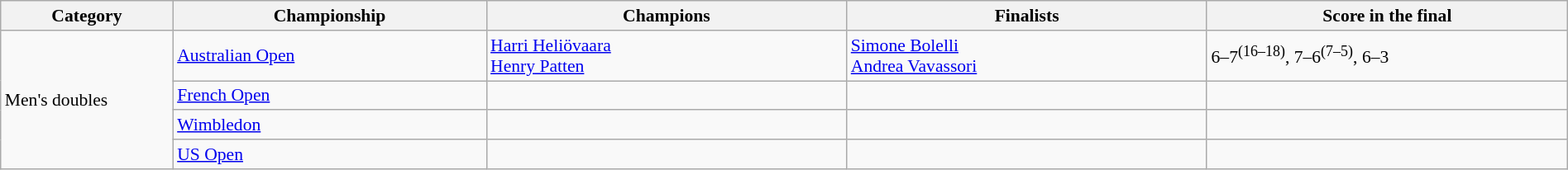<table class="wikitable" style="font-size:90%;" width="100%">
<tr>
<th style="width: 11%;">Category</th>
<th style="width: 20%;">Championship</th>
<th style="width: 23%;">Champions</th>
<th style="width: 23%;">Finalists</th>
<th style="width: 23%;">Score in the final</th>
</tr>
<tr>
<td rowspan="4">Men's doubles</td>
<td><a href='#'>Australian Open</a></td>
<td> <a href='#'>Harri Heliövaara</a> <br>  <a href='#'>Henry Patten</a></td>
<td> <a href='#'>Simone Bolelli</a> <br>  <a href='#'>Andrea Vavassori</a></td>
<td>6–7<sup>(16–18)</sup>, 7–6<sup>(7–5)</sup>, 6–3</td>
</tr>
<tr>
<td><a href='#'>French Open</a></td>
<td></td>
<td></td>
<td></td>
</tr>
<tr>
<td><a href='#'>Wimbledon</a></td>
<td></td>
<td></td>
<td></td>
</tr>
<tr>
<td><a href='#'>US Open</a></td>
<td></td>
<td></td>
<td></td>
</tr>
</table>
